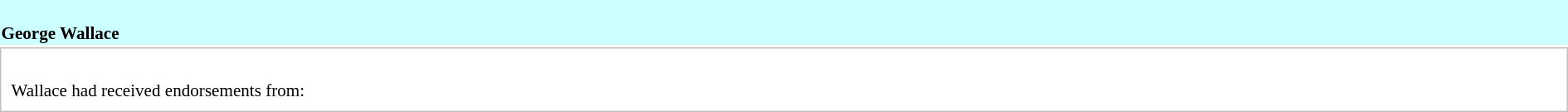<table class="collapsible collapsed" style="width:100%;font-size:88%;text-align:left; border:0; margin-top:0.2em;">
<tr>
<th style="background:#cff; font-weight:normal;"><br><strong>George Wallace</strong></th>
</tr>
<tr>
<td style="border:solid 1px silver; padding:8px; background:white;"><br>Wallace had received endorsements from:</td>
</tr>
<tr>
<td style="text-align:center;"></td>
</tr>
</table>
